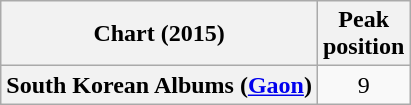<table class="wikitable plainrowheaders" style="text-align:center;">
<tr>
<th>Chart (2015)</th>
<th>Peak<br>position</th>
</tr>
<tr>
<th scope="row">South Korean Albums (<a href='#'>Gaon</a>)</th>
<td>9</td>
</tr>
</table>
